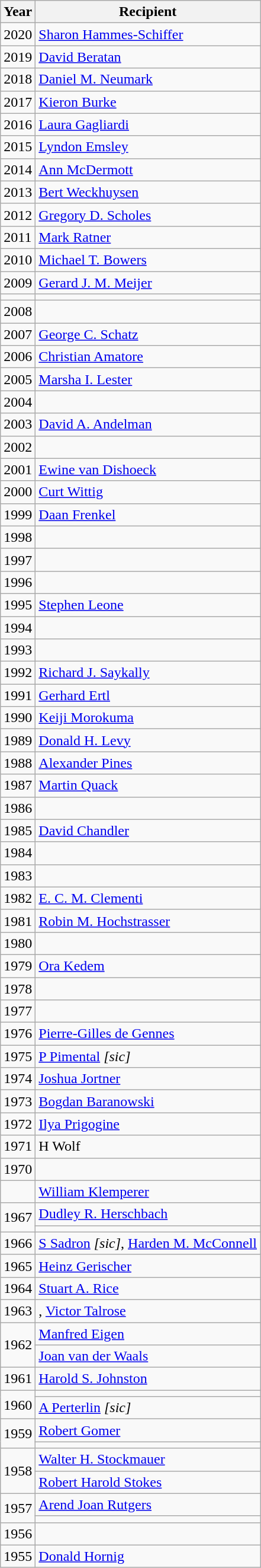<table class="wikitable">
<tr>
<th>Year</th>
<th>Recipient</th>
</tr>
<tr>
<td>2020</td>
<td><a href='#'>Sharon Hammes-Schiffer</a></td>
</tr>
<tr>
<td>2019</td>
<td><a href='#'>David Beratan</a></td>
</tr>
<tr>
<td>2018</td>
<td><a href='#'>Daniel M. Neumark</a></td>
</tr>
<tr>
<td>2017</td>
<td><a href='#'>Kieron Burke</a></td>
</tr>
<tr>
<td>2016</td>
<td><a href='#'>Laura Gagliardi</a></td>
</tr>
<tr>
<td>2015</td>
<td><a href='#'>Lyndon Emsley</a></td>
</tr>
<tr>
<td>2014</td>
<td><a href='#'>Ann McDermott</a></td>
</tr>
<tr>
<td>2013</td>
<td><a href='#'>Bert Weckhuysen</a></td>
</tr>
<tr>
<td>2012</td>
<td><a href='#'>Gregory D. Scholes</a></td>
</tr>
<tr>
<td>2011</td>
<td><a href='#'>Mark Ratner</a></td>
</tr>
<tr>
<td>2010</td>
<td><a href='#'>Michael T. Bowers</a></td>
</tr>
<tr>
<td>2009</td>
<td><a href='#'>Gerard J. M. Meijer</a></td>
</tr>
<tr>
<td></td>
<td></td>
</tr>
<tr>
<td>2008</td>
<td></td>
</tr>
<tr>
<td>2007</td>
<td><a href='#'>George C. Schatz</a></td>
</tr>
<tr>
<td>2006</td>
<td><a href='#'>Christian Amatore</a></td>
</tr>
<tr>
<td>2005</td>
<td><a href='#'>Marsha I. Lester</a></td>
</tr>
<tr>
<td>2004</td>
<td></td>
</tr>
<tr>
<td>2003</td>
<td><a href='#'>David A. Andelman</a></td>
</tr>
<tr>
<td>2002</td>
<td></td>
</tr>
<tr>
<td>2001</td>
<td><a href='#'>Ewine van Dishoeck</a></td>
</tr>
<tr>
<td>2000</td>
<td><a href='#'>Curt Wittig</a></td>
</tr>
<tr>
<td>1999</td>
<td><a href='#'>Daan Frenkel</a></td>
</tr>
<tr>
<td>1998</td>
<td></td>
</tr>
<tr>
<td>1997</td>
<td></td>
</tr>
<tr>
<td>1996</td>
<td></td>
</tr>
<tr>
<td>1995</td>
<td><a href='#'>Stephen Leone</a></td>
</tr>
<tr>
<td>1994</td>
<td></td>
</tr>
<tr>
<td>1993</td>
<td></td>
</tr>
<tr>
<td>1992</td>
<td><a href='#'>Richard J. Saykally</a></td>
</tr>
<tr>
<td>1991</td>
<td><a href='#'>Gerhard Ertl</a></td>
</tr>
<tr>
<td>1990</td>
<td><a href='#'>Keiji Morokuma</a></td>
</tr>
<tr>
<td>1989</td>
<td><a href='#'>Donald H. Levy</a></td>
</tr>
<tr>
<td>1988</td>
<td><a href='#'>Alexander Pines</a></td>
</tr>
<tr>
<td>1987</td>
<td><a href='#'>Martin Quack</a></td>
</tr>
<tr>
<td>1986</td>
<td></td>
</tr>
<tr>
<td>1985</td>
<td><a href='#'>David Chandler</a></td>
</tr>
<tr>
<td>1984</td>
<td></td>
</tr>
<tr>
<td>1983</td>
<td></td>
</tr>
<tr>
<td>1982</td>
<td><a href='#'>E. C. M. Clementi</a></td>
</tr>
<tr>
<td>1981</td>
<td><a href='#'>Robin M. Hochstrasser</a></td>
</tr>
<tr>
<td>1980</td>
<td></td>
</tr>
<tr>
<td>1979</td>
<td><a href='#'>Ora Kedem</a></td>
</tr>
<tr>
<td>1978</td>
<td></td>
</tr>
<tr>
<td>1977</td>
<td></td>
</tr>
<tr>
<td>1976</td>
<td><a href='#'>Pierre-Gilles de Gennes</a></td>
</tr>
<tr>
<td>1975</td>
<td><a href='#'>P Pimental</a> <em>[sic]</em></td>
</tr>
<tr>
<td>1974</td>
<td><a href='#'>Joshua Jortner</a></td>
</tr>
<tr>
<td>1973</td>
<td><a href='#'>Bogdan Baranowski</a></td>
</tr>
<tr>
<td>1972</td>
<td><a href='#'>Ilya Prigogine</a></td>
</tr>
<tr>
<td>1971</td>
<td>H Wolf</td>
</tr>
<tr>
<td>1970</td>
<td></td>
</tr>
<tr>
<td></td>
<td><a href='#'>William Klemperer</a></td>
</tr>
<tr>
<td rowspan=2>1967</td>
<td><a href='#'>Dudley R. Herschbach</a></td>
</tr>
<tr>
<td></td>
</tr>
<tr>
<td>1966</td>
<td><a href='#'>S Sadron</a> <em>[sic]</em>, <a href='#'>Harden M. McConnell</a></td>
</tr>
<tr>
<td>1965</td>
<td><a href='#'>Heinz Gerischer</a></td>
</tr>
<tr>
<td>1964</td>
<td><a href='#'>Stuart A. Rice</a></td>
</tr>
<tr>
<td>1963</td>
<td>, <a href='#'>Victor Talrose</a></td>
</tr>
<tr>
<td rowspan=2>1962</td>
<td><a href='#'>Manfred Eigen</a></td>
</tr>
<tr>
<td><a href='#'>Joan van der Waals</a></td>
</tr>
<tr>
<td>1961</td>
<td><a href='#'>Harold S. Johnston</a></td>
</tr>
<tr>
<td rowspan=2>1960</td>
<td></td>
</tr>
<tr>
<td><a href='#'>A Perterlin</a> <em>[sic]</em></td>
</tr>
<tr>
<td rowspan=2>1959</td>
<td><a href='#'>Robert Gomer</a></td>
</tr>
<tr>
<td></td>
</tr>
<tr>
<td rowspan=2>1958</td>
<td><a href='#'>Walter H. Stockmauer</a></td>
</tr>
<tr>
<td><a href='#'>Robert Harold Stokes</a></td>
</tr>
<tr>
<td rowspan=2>1957</td>
<td><a href='#'>Arend Joan Rutgers</a></td>
</tr>
<tr>
<td></td>
</tr>
<tr>
<td>1956</td>
<td></td>
</tr>
<tr>
<td>1955</td>
<td><a href='#'>Donald Hornig</a></td>
</tr>
</table>
